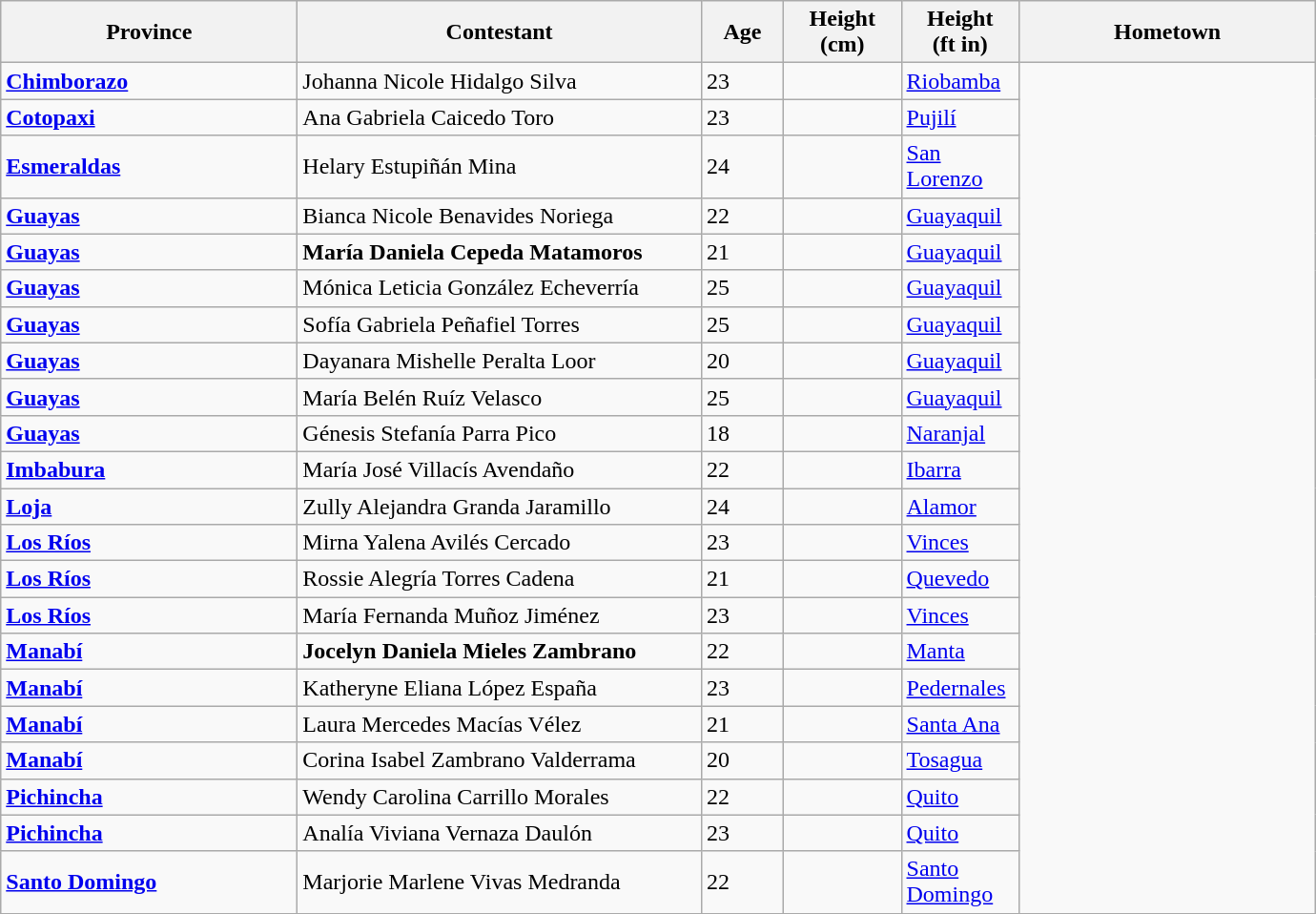<table class="wikitable sortable">
<tr>
<th width="200">Province</th>
<th width="275">Contestant</th>
<th width="50">Age</th>
<th width="75">Height<br> (cm)</th>
<th width="75">Height<br> (ft in)</th>
<th width="200">Hometown</th>
</tr>
<tr>
<td><strong><a href='#'>Chimborazo</a></strong></td>
<td>Johanna Nicole Hidalgo Silva</td>
<td>23</td>
<td></td>
<td><a href='#'>Riobamba</a></td>
</tr>
<tr>
<td> <strong><a href='#'>Cotopaxi</a></strong></td>
<td>Ana Gabriela Caicedo Toro</td>
<td>23</td>
<td></td>
<td><a href='#'>Pujilí</a></td>
</tr>
<tr>
<td> <strong><a href='#'>Esmeraldas</a></strong></td>
<td>Helary Estupiñán Mina</td>
<td>24</td>
<td></td>
<td><a href='#'>San Lorenzo</a></td>
</tr>
<tr>
<td> <strong><a href='#'>Guayas</a></strong></td>
<td>Bianca Nicole Benavides Noriega</td>
<td>22</td>
<td></td>
<td><a href='#'>Guayaquil</a></td>
</tr>
<tr>
<td> <strong><a href='#'>Guayas</a></strong></td>
<td><strong>María Daniela Cepeda Matamoros</strong></td>
<td>21</td>
<td></td>
<td><a href='#'>Guayaquil</a></td>
</tr>
<tr>
<td> <strong><a href='#'>Guayas</a></strong></td>
<td>Mónica Leticia González Echeverría</td>
<td>25</td>
<td></td>
<td><a href='#'>Guayaquil</a></td>
</tr>
<tr>
<td> <strong><a href='#'>Guayas</a></strong></td>
<td>Sofía Gabriela Peñafiel Torres</td>
<td>25</td>
<td></td>
<td><a href='#'>Guayaquil</a></td>
</tr>
<tr>
<td> <strong><a href='#'>Guayas</a></strong></td>
<td>Dayanara Mishelle Peralta Loor</td>
<td>20</td>
<td></td>
<td><a href='#'>Guayaquil</a></td>
</tr>
<tr>
<td> <strong><a href='#'>Guayas</a></strong></td>
<td>María Belén Ruíz Velasco</td>
<td>25</td>
<td></td>
<td><a href='#'>Guayaquil</a></td>
</tr>
<tr>
<td> <strong><a href='#'>Guayas</a></strong></td>
<td>Génesis Stefanía Parra Pico</td>
<td>18</td>
<td></td>
<td><a href='#'>Naranjal</a></td>
</tr>
<tr>
<td> <strong><a href='#'>Imbabura</a></strong></td>
<td>María José Villacís Avendaño</td>
<td>22</td>
<td></td>
<td><a href='#'>Ibarra</a></td>
</tr>
<tr>
<td> <strong><a href='#'>Loja</a></strong></td>
<td>Zully Alejandra Granda Jaramillo</td>
<td>24</td>
<td></td>
<td><a href='#'>Alamor</a></td>
</tr>
<tr>
<td> <strong><a href='#'>Los Ríos</a></strong></td>
<td>Mirna Yalena Avilés Cercado</td>
<td>23</td>
<td></td>
<td><a href='#'>Vinces</a></td>
</tr>
<tr>
<td> <strong><a href='#'>Los Ríos</a></strong></td>
<td>Rossie Alegría Torres Cadena</td>
<td>21</td>
<td></td>
<td><a href='#'>Quevedo</a></td>
</tr>
<tr>
<td> <strong><a href='#'>Los Ríos</a></strong></td>
<td>María Fernanda Muñoz Jiménez</td>
<td>23</td>
<td></td>
<td><a href='#'>Vinces</a></td>
</tr>
<tr>
<td> <strong><a href='#'>Manabí</a></strong></td>
<td><strong>Jocelyn Daniela Mieles Zambrano</strong></td>
<td>22</td>
<td></td>
<td><a href='#'>Manta</a></td>
</tr>
<tr>
<td> <strong><a href='#'>Manabí</a></strong></td>
<td>Katheryne Eliana López España</td>
<td>23</td>
<td></td>
<td><a href='#'>Pedernales</a></td>
</tr>
<tr>
<td> <strong><a href='#'>Manabí</a></strong></td>
<td>Laura Mercedes Macías Vélez</td>
<td>21</td>
<td></td>
<td><a href='#'>Santa Ana</a></td>
</tr>
<tr>
<td> <strong><a href='#'>Manabí</a></strong></td>
<td>Corina Isabel Zambrano Valderrama</td>
<td>20</td>
<td></td>
<td><a href='#'>Tosagua</a></td>
</tr>
<tr>
<td> <strong><a href='#'>Pichincha</a></strong></td>
<td>Wendy Carolina Carrillo Morales</td>
<td>22</td>
<td></td>
<td><a href='#'>Quito</a></td>
</tr>
<tr>
<td> <strong><a href='#'>Pichincha</a></strong></td>
<td>Analía Viviana Vernaza Daulón </td>
<td>23</td>
<td></td>
<td><a href='#'>Quito</a></td>
</tr>
<tr>
<td> <strong><a href='#'>Santo Domingo</a></strong></td>
<td>Marjorie Marlene Vivas Medranda</td>
<td>22</td>
<td></td>
<td><a href='#'>Santo Domingo</a></td>
</tr>
<tr>
</tr>
</table>
